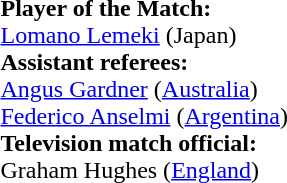<table style="width:100%">
<tr>
<td><br><strong>Player of the Match:</strong>
<br><a href='#'>Lomano Lemeki</a> (Japan)<br><strong>Assistant referees:</strong>
<br><a href='#'>Angus Gardner</a> (<a href='#'>Australia</a>)
<br><a href='#'>Federico Anselmi</a> (<a href='#'>Argentina</a>)
<br><strong>Television match official:</strong>
<br>Graham Hughes (<a href='#'>England</a>)</td>
</tr>
</table>
